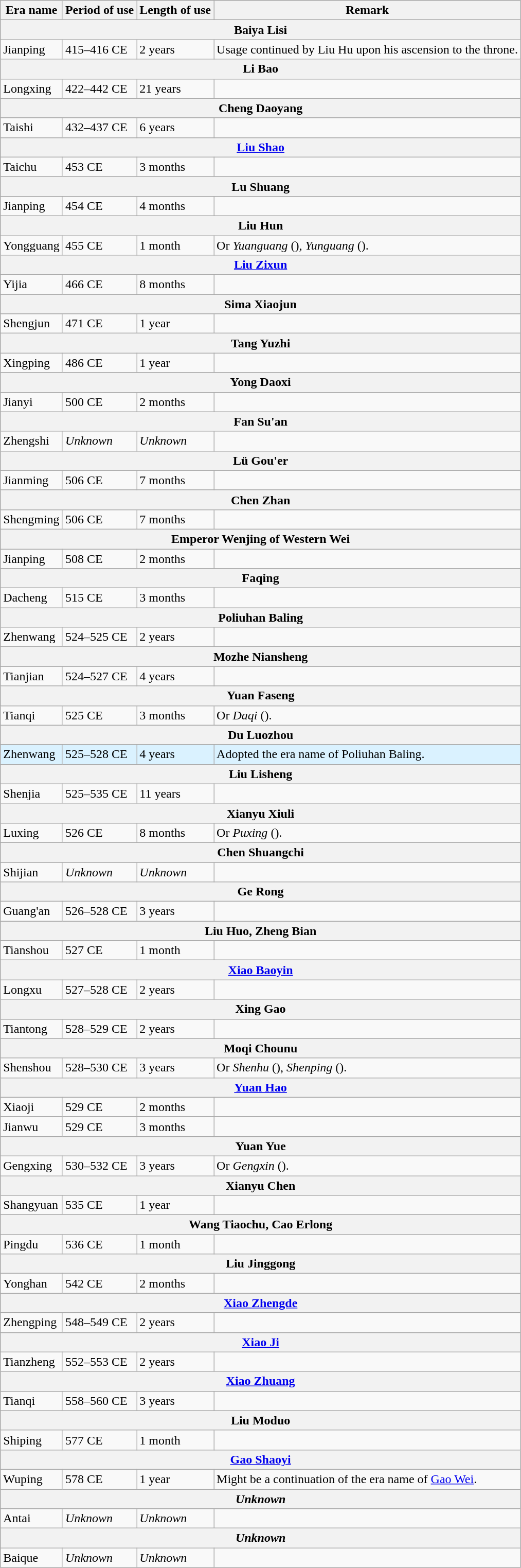<table class="wikitable">
<tr>
<th>Era name</th>
<th>Period of use</th>
<th>Length of use</th>
<th>Remark</th>
</tr>
<tr>
<th colspan="4">Baiya Lisi<br></th>
</tr>
<tr>
<td>Jianping<br></td>
<td>415–416 CE</td>
<td>2 years</td>
<td>Usage continued by Liu Hu upon his ascension to the throne.</td>
</tr>
<tr>
<th colspan="4">Li Bao<br></th>
</tr>
<tr>
<td>Longxing<br></td>
<td>422–442 CE</td>
<td>21 years</td>
<td></td>
</tr>
<tr>
<th colspan="4">Cheng Daoyang<br></th>
</tr>
<tr>
<td>Taishi<br></td>
<td>432–437 CE</td>
<td>6 years</td>
<td></td>
</tr>
<tr>
<th colspan="4"><a href='#'>Liu Shao</a><br></th>
</tr>
<tr>
<td>Taichu<br></td>
<td>453 CE</td>
<td>3 months</td>
<td></td>
</tr>
<tr>
<th colspan="4">Lu Shuang<br></th>
</tr>
<tr>
<td>Jianping<br></td>
<td>454 CE</td>
<td>4 months</td>
<td></td>
</tr>
<tr>
<th colspan="4">Liu Hun<br></th>
</tr>
<tr>
<td>Yongguang<br></td>
<td>455 CE</td>
<td>1 month</td>
<td>Or <em>Yuanguang</em> (), <em>Yunguang</em> ().</td>
</tr>
<tr>
<th colspan="4"><a href='#'>Liu Zixun</a><br></th>
</tr>
<tr>
<td>Yijia<br></td>
<td>466 CE</td>
<td>8 months</td>
<td></td>
</tr>
<tr>
<th colspan="4">Sima Xiaojun<br></th>
</tr>
<tr>
<td>Shengjun<br></td>
<td>471 CE</td>
<td>1 year</td>
<td></td>
</tr>
<tr>
<th colspan="4">Tang Yuzhi<br></th>
</tr>
<tr>
<td>Xingping<br></td>
<td>486 CE</td>
<td>1 year</td>
<td></td>
</tr>
<tr>
<th colspan="4">Yong Daoxi<br></th>
</tr>
<tr>
<td>Jianyi<br></td>
<td>500 CE</td>
<td>2 months</td>
<td></td>
</tr>
<tr>
<th colspan="4">Fan Su'an<br></th>
</tr>
<tr>
<td>Zhengshi<br></td>
<td><em>Unknown</em></td>
<td><em>Unknown</em></td>
<td></td>
</tr>
<tr>
<th colspan="4">Lü Gou'er<br></th>
</tr>
<tr>
<td>Jianming<br></td>
<td>506 CE</td>
<td>7 months</td>
<td></td>
</tr>
<tr>
<th colspan="4">Chen Zhan<br></th>
</tr>
<tr>
<td>Shengming<br></td>
<td>506 CE</td>
<td>7 months</td>
<td></td>
</tr>
<tr>
<th colspan="4">Emperor Wenjing of Western Wei<br></th>
</tr>
<tr>
<td>Jianping<br></td>
<td>508 CE</td>
<td>2 months</td>
<td></td>
</tr>
<tr>
<th colspan="4">Faqing<br></th>
</tr>
<tr>
<td>Dacheng<br></td>
<td>515 CE</td>
<td>3 months</td>
<td></td>
</tr>
<tr>
<th colspan="4">Poliuhan Baling<br></th>
</tr>
<tr>
<td>Zhenwang<br></td>
<td>524–525 CE</td>
<td>2 years</td>
<td></td>
</tr>
<tr>
<th colspan="4">Mozhe Niansheng<br></th>
</tr>
<tr>
<td>Tianjian<br></td>
<td>524–527 CE</td>
<td>4 years</td>
<td></td>
</tr>
<tr>
<th colspan="4">Yuan Faseng<br></th>
</tr>
<tr>
<td>Tianqi<br></td>
<td>525 CE</td>
<td>3 months</td>
<td>Or <em>Daqi</em> ().</td>
</tr>
<tr>
<th colspan="4">Du Luozhou<br></th>
</tr>
<tr style="background:#DAF2FF;">
<td>Zhenwang<br></td>
<td>525–528 CE</td>
<td>4 years</td>
<td>Adopted the era name of Poliuhan Baling.</td>
</tr>
<tr>
<th colspan="4">Liu Lisheng<br></th>
</tr>
<tr>
<td>Shenjia<br></td>
<td>525–535 CE</td>
<td>11 years</td>
<td></td>
</tr>
<tr>
<th colspan="4">Xianyu Xiuli<br></th>
</tr>
<tr>
<td>Luxing<br></td>
<td>526 CE</td>
<td>8 months</td>
<td>Or <em>Puxing</em> ().</td>
</tr>
<tr>
<th colspan="4">Chen Shuangchi<br></th>
</tr>
<tr>
<td>Shijian<br></td>
<td><em>Unknown</em></td>
<td><em>Unknown</em></td>
<td></td>
</tr>
<tr>
<th colspan="4">Ge Rong<br></th>
</tr>
<tr>
<td>Guang'an<br></td>
<td>526–528 CE</td>
<td>3 years</td>
<td></td>
</tr>
<tr>
<th colspan="4">Liu Huo, Zheng Bian<br></th>
</tr>
<tr>
<td>Tianshou<br></td>
<td>527 CE</td>
<td>1 month</td>
<td></td>
</tr>
<tr>
<th colspan="4"><a href='#'>Xiao Baoyin</a><br></th>
</tr>
<tr>
<td>Longxu<br></td>
<td>527–528 CE</td>
<td>2 years</td>
<td></td>
</tr>
<tr>
<th colspan="4">Xing Gao<br></th>
</tr>
<tr>
<td>Tiantong<br></td>
<td>528–529 CE</td>
<td>2 years</td>
<td></td>
</tr>
<tr>
<th colspan="4">Moqi Chounu<br></th>
</tr>
<tr>
<td>Shenshou<br></td>
<td>528–530 CE</td>
<td>3 years</td>
<td>Or <em>Shenhu</em> (), <em>Shenping</em> ().</td>
</tr>
<tr>
<th colspan="4"><a href='#'>Yuan Hao</a><br></th>
</tr>
<tr>
<td>Xiaoji<br></td>
<td>529 CE</td>
<td>2 months</td>
<td></td>
</tr>
<tr>
<td>Jianwu<br></td>
<td>529 CE</td>
<td>3 months</td>
<td></td>
</tr>
<tr>
<th colspan="4">Yuan Yue<br></th>
</tr>
<tr>
<td>Gengxing<br></td>
<td>530–532 CE</td>
<td>3 years</td>
<td>Or <em>Gengxin</em> ().</td>
</tr>
<tr>
<th colspan="4">Xianyu Chen<br></th>
</tr>
<tr>
<td>Shangyuan<br></td>
<td>535 CE</td>
<td>1 year</td>
<td></td>
</tr>
<tr>
<th colspan="4">Wang Tiaochu, Cao Erlong<br></th>
</tr>
<tr>
<td>Pingdu<br></td>
<td>536 CE</td>
<td>1 month</td>
<td></td>
</tr>
<tr>
<th colspan="4">Liu Jinggong<br></th>
</tr>
<tr>
<td>Yonghan<br></td>
<td>542 CE</td>
<td>2 months</td>
<td></td>
</tr>
<tr>
<th colspan="4"><a href='#'>Xiao Zhengde</a><br></th>
</tr>
<tr>
<td>Zhengping<br></td>
<td>548–549 CE</td>
<td>2 years</td>
<td></td>
</tr>
<tr>
<th colspan="4"><a href='#'>Xiao Ji</a><br></th>
</tr>
<tr>
<td>Tianzheng<br></td>
<td>552–553 CE</td>
<td>2 years</td>
<td></td>
</tr>
<tr>
<th colspan="4"><a href='#'>Xiao Zhuang</a><br></th>
</tr>
<tr>
<td>Tianqi<br></td>
<td>558–560 CE</td>
<td>3 years</td>
<td></td>
</tr>
<tr>
<th colspan="4">Liu Moduo<br></th>
</tr>
<tr>
<td>Shiping<br></td>
<td>577 CE</td>
<td>1 month</td>
<td></td>
</tr>
<tr>
<th colspan="4"><a href='#'>Gao Shaoyi</a><br></th>
</tr>
<tr>
<td>Wuping<br></td>
<td>578 CE</td>
<td>1 year</td>
<td>Might be a continuation of the era name of <a href='#'>Gao Wei</a>.</td>
</tr>
<tr>
<th colspan="4"><em>Unknown</em></th>
</tr>
<tr>
<td>Antai<br></td>
<td><em>Unknown</em></td>
<td><em>Unknown</em></td>
<td></td>
</tr>
<tr>
<th colspan="4"><em>Unknown</em></th>
</tr>
<tr>
<td>Baique<br></td>
<td><em>Unknown</em></td>
<td><em>Unknown</em></td>
<td></td>
</tr>
</table>
